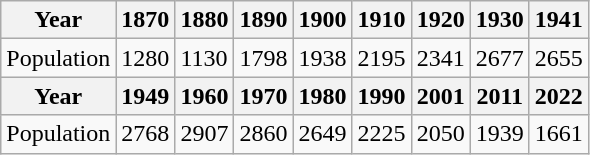<table class="wikitable">
<tr>
<th>Year</th>
<th>1870</th>
<th>1880</th>
<th>1890</th>
<th>1900</th>
<th>1910</th>
<th>1920</th>
<th>1930</th>
<th>1941</th>
</tr>
<tr>
<td>Population</td>
<td>1280</td>
<td>1130</td>
<td>1798</td>
<td>1938</td>
<td>2195</td>
<td>2341</td>
<td>2677</td>
<td>2655</td>
</tr>
<tr>
<th>Year</th>
<th>1949</th>
<th>1960</th>
<th>1970</th>
<th>1980</th>
<th>1990</th>
<th>2001</th>
<th>2011</th>
<th>2022</th>
</tr>
<tr>
<td>Population</td>
<td>2768</td>
<td>2907</td>
<td>2860</td>
<td>2649</td>
<td>2225</td>
<td>2050</td>
<td>1939</td>
<td>1661</td>
</tr>
</table>
